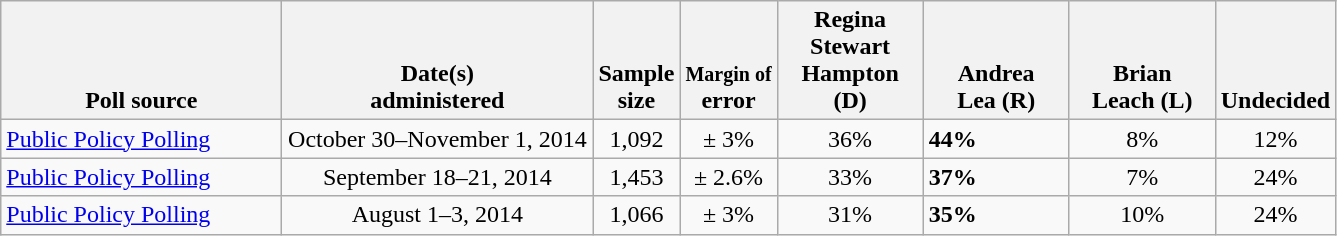<table class="wikitable">
<tr valign= bottom>
<th style="width:180px;">Poll source</th>
<th style="width:200px;">Date(s)<br>administered</th>
<th class=small>Sample<br>size</th>
<th class=small><small>Margin of</small><br>error</th>
<th style="width:90px;">Regina Stewart<br>Hampton (D)</th>
<th style="width:90px;">Andrea<br>Lea (R)</th>
<th style="width:90px;">Brian<br>Leach (L)</th>
<th style="width:50px;">Undecided</th>
</tr>
<tr>
<td><a href='#'>Public Policy Polling</a></td>
<td align=center>October 30–November 1, 2014</td>
<td align=center>1,092</td>
<td align=center>± 3%</td>
<td align=center>36%</td>
<td><strong>44%</strong></td>
<td align=center>8%</td>
<td align=center>12%</td>
</tr>
<tr>
<td><a href='#'>Public Policy Polling</a></td>
<td align=center>September 18–21, 2014</td>
<td align=center>1,453</td>
<td align=center>± 2.6%</td>
<td align=center>33%</td>
<td><strong>37%</strong></td>
<td align=center>7%</td>
<td align=center>24%</td>
</tr>
<tr>
<td><a href='#'>Public Policy Polling</a></td>
<td align=center>August 1–3, 2014</td>
<td align=center>1,066</td>
<td align=center>± 3%</td>
<td align=center>31%</td>
<td><strong>35%</strong></td>
<td align=center>10%</td>
<td align=center>24%</td>
</tr>
</table>
